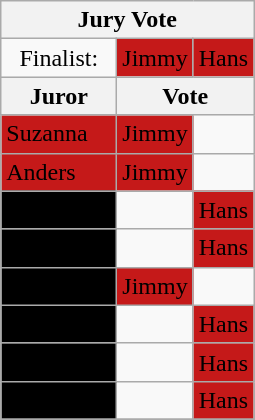<table class="wikitable" style="text-align:center">
<tr>
<th colspan=3>Jury Vote</th>
</tr>
<tr>
<td>Finalist:</td>
<td bgcolor="#C51919"><span>Jimmy<br></span></td>
<td bgcolor="#C51919"><span>Hans<br></span></td>
</tr>
<tr>
<th width="70">Juror</th>
<th colspan="2">Vote</th>
</tr>
<tr>
<td bgcolor="#C51919" align="left"><span>Suzanna</span></td>
<td bgcolor="#C51919"><span>Jimmy</span></td>
<td></td>
</tr>
<tr>
<td bgcolor="#C51919" align="left"><span>Anders</span></td>
<td bgcolor="#C51919"><span>Jimmy</span></td>
<td></td>
</tr>
<tr>
<td bgcolor="black" align="left"><span>Veronica</span></td>
<td></td>
<td bgcolor="#C51919"><span>Hans</span></td>
</tr>
<tr>
<td bgcolor="black" align="left"><span>Johan</span></td>
<td></td>
<td bgcolor="#C51919"><span>Hans</span></td>
</tr>
<tr>
<td bgcolor="black" align="left"><span>Fredrik</span></td>
<td bgcolor="#C51919"><span>Jimmy</span></td>
<td></td>
</tr>
<tr>
<td bgcolor="black" align="left"><span>Mikko</span></td>
<td></td>
<td bgcolor="#C51919"><span>Hans</span></td>
</tr>
<tr>
<td bgcolor="black" align="left"><span>Mats</span></td>
<td></td>
<td bgcolor="#C51919"><span>Hans</span></td>
</tr>
<tr>
<td bgcolor="black" align="left"><span>Annika</span></td>
<td></td>
<td bgcolor="#C51919"><span>Hans</span></td>
</tr>
<tr>
</tr>
</table>
